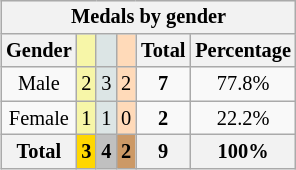<table class=wikitable style=font-size:85%;float:right;text-align:center>
<tr>
<th colspan=6>Medals by gender</th>
</tr>
<tr>
<th>Gender</th>
<td bgcolor=F7F6A8></td>
<td bgcolor=DCE5E5></td>
<td bgcolor=FFDAB9></td>
<th>Total</th>
<th>Percentage</th>
</tr>
<tr>
<td>Male</td>
<td bgcolor=F7F6A8>2</td>
<td bgcolor=DCE5E5>3</td>
<td bgcolor=FFDAB9>2</td>
<td><strong>7</strong></td>
<td>77.8%</td>
</tr>
<tr>
<td>Female</td>
<td bgcolor=F7F6A8>1</td>
<td bgcolor=DCE5E5>1</td>
<td bgcolor=FFDAB9>0</td>
<td><strong>2</strong></td>
<td>22.2%</td>
</tr>
<tr>
<th>Total</th>
<th style=background:gold>3</th>
<th style=background:silver>4</th>
<th style=background:#c96>2</th>
<th>9</th>
<th>100%</th>
</tr>
</table>
